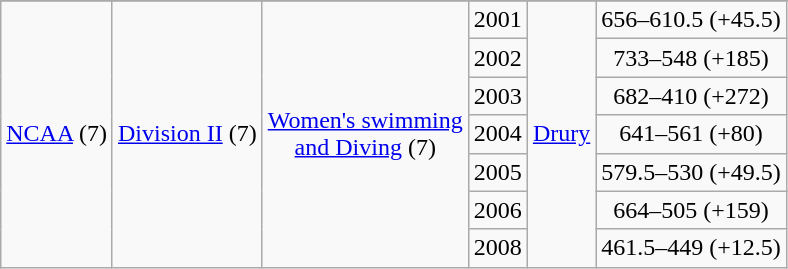<table class="wikitable">
<tr>
</tr>
<tr align="center">
<td rowspan="7"><a href='#'>NCAA</a> (7)</td>
<td rowspan="7"><a href='#'>Division II</a> (7)</td>
<td rowspan="7"><a href='#'>Women's swimming<br> and Diving</a> (7)</td>
<td>2001</td>
<td rowspan="7"><a href='#'>Drury</a></td>
<td>656–610.5 (+45.5)</td>
</tr>
<tr align="center">
<td>2002</td>
<td>733–548 (+185)</td>
</tr>
<tr align="center">
<td>2003</td>
<td>682–410 (+272)</td>
</tr>
<tr align="center">
<td>2004</td>
<td>641–561 (+80)</td>
</tr>
<tr align="center">
<td>2005</td>
<td>579.5–530 (+49.5)</td>
</tr>
<tr align="center">
<td>2006</td>
<td>664–505 (+159)</td>
</tr>
<tr align="center">
<td>2008</td>
<td>461.5–449 (+12.5)</td>
</tr>
</table>
